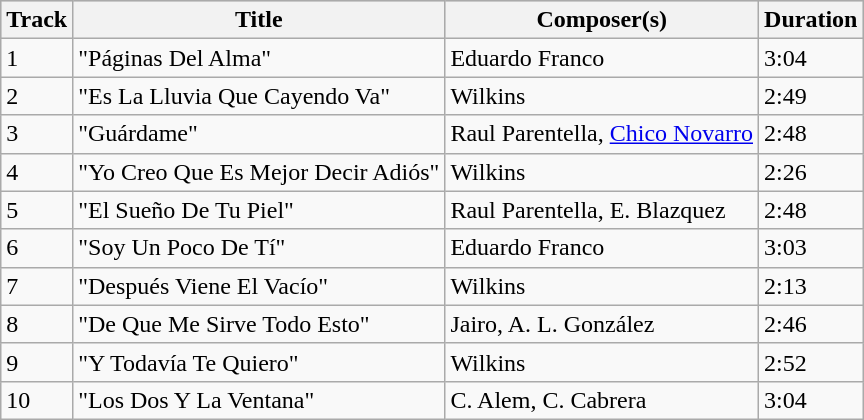<table class="wikitable">
<tr style="background:#ccc; text-align:center;">
<th>Track</th>
<th>Title</th>
<th>Composer(s)</th>
<th>Duration</th>
</tr>
<tr>
<td>1</td>
<td>"Páginas Del Alma"</td>
<td>Eduardo Franco</td>
<td>3:04</td>
</tr>
<tr>
<td>2</td>
<td>"Es La Lluvia Que Cayendo Va"</td>
<td>Wilkins</td>
<td>2:49</td>
</tr>
<tr>
<td>3</td>
<td>"Guárdame"</td>
<td>Raul Parentella, <a href='#'>Chico Novarro</a></td>
<td>2:48</td>
</tr>
<tr>
<td>4</td>
<td>"Yo Creo Que Es Mejor Decir Adiós"</td>
<td>Wilkins</td>
<td>2:26</td>
</tr>
<tr>
<td>5</td>
<td>"El Sueño De Tu Piel"</td>
<td>Raul Parentella, E. Blazquez</td>
<td>2:48</td>
</tr>
<tr>
<td>6</td>
<td>"Soy Un Poco De Tí"</td>
<td>Eduardo Franco</td>
<td>3:03</td>
</tr>
<tr>
<td>7</td>
<td>"Después Viene El Vacío"</td>
<td>Wilkins</td>
<td>2:13</td>
</tr>
<tr>
<td>8</td>
<td>"De Que Me Sirve Todo Esto"</td>
<td>Jairo, A. L. González</td>
<td>2:46</td>
</tr>
<tr>
<td>9</td>
<td>"Y Todavía Te Quiero"</td>
<td>Wilkins</td>
<td>2:52</td>
</tr>
<tr>
<td>10</td>
<td>"Los Dos Y La Ventana"</td>
<td>C. Alem, C. Cabrera</td>
<td>3:04</td>
</tr>
</table>
